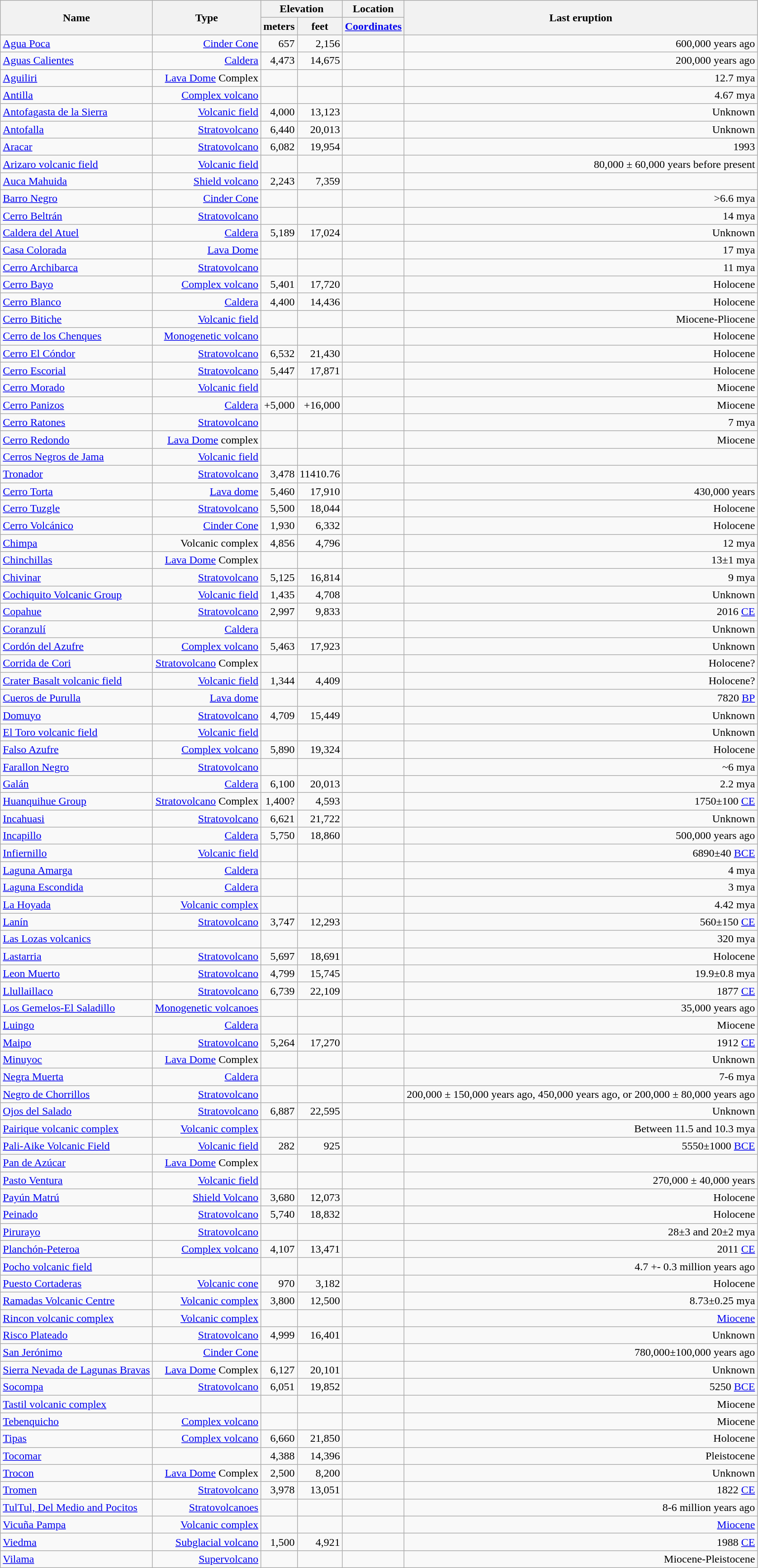<table class="wikitable sortable" style="text-align:right;">
<tr style="text-align:center;">
<th rowspan="2">Name</th>
<th rowspan="2">Type</th>
<th colspan="2">Elevation</th>
<th>Location</th>
<th rowspan="2">Last eruption</th>
</tr>
<tr style="text-align:center;">
<th>meters</th>
<th>feet</th>
<th><a href='#'>Coordinates</a></th>
</tr>
<tr>
<td align="left"><a href='#'>Agua Poca</a></td>
<td><a href='#'>Cinder Cone</a></td>
<td>657</td>
<td>2,156</td>
<td></td>
<td>600,000 years ago</td>
</tr>
<tr>
<td align="left"><a href='#'>Aguas Calientes</a></td>
<td><a href='#'>Caldera</a></td>
<td>4,473</td>
<td>14,675</td>
<td></td>
<td>200,000 years ago</td>
</tr>
<tr>
<td align="left"><a href='#'>Aguiliri</a></td>
<td><a href='#'>Lava Dome</a> Complex</td>
<td></td>
<td></td>
<td></td>
<td>12.7 mya</td>
</tr>
<tr>
<td align="left"><a href='#'>Antilla</a></td>
<td><a href='#'>Complex volcano</a></td>
<td></td>
<td></td>
<td></td>
<td>4.67 mya</td>
</tr>
<tr>
<td align="left"><a href='#'>Antofagasta de la Sierra</a></td>
<td><a href='#'>Volcanic field</a></td>
<td>4,000</td>
<td>13,123</td>
<td></td>
<td>Unknown</td>
</tr>
<tr>
<td align="left"><a href='#'>Antofalla</a></td>
<td><a href='#'>Stratovolcano</a></td>
<td>6,440</td>
<td>20,013</td>
<td></td>
<td>Unknown</td>
</tr>
<tr>
<td align="left"><a href='#'>Aracar</a></td>
<td><a href='#'>Stratovolcano</a></td>
<td>6,082</td>
<td>19,954</td>
<td></td>
<td>1993</td>
</tr>
<tr>
<td align="left"><a href='#'>Arizaro volcanic field</a></td>
<td><a href='#'>Volcanic field</a></td>
<td></td>
<td></td>
<td></td>
<td>80,000 ± 60,000 years before present</td>
</tr>
<tr>
<td align="left"><a href='#'>Auca Mahuida</a></td>
<td><a href='#'>Shield volcano</a></td>
<td>2,243</td>
<td>7,359</td>
<td></td>
<td></td>
</tr>
<tr>
<td align="left"><a href='#'>Barro Negro</a></td>
<td><a href='#'>Cinder Cone</a></td>
<td></td>
<td></td>
<td></td>
<td>>6.6 mya</td>
</tr>
<tr>
<td align="left"><a href='#'>Cerro Beltrán</a></td>
<td><a href='#'>Stratovolcano</a></td>
<td></td>
<td></td>
<td></td>
<td>14 mya</td>
</tr>
<tr>
<td align="left"><a href='#'>Caldera del Atuel</a></td>
<td><a href='#'>Caldera</a></td>
<td>5,189</td>
<td>17,024</td>
<td></td>
<td>Unknown</td>
</tr>
<tr>
<td align="left"><a href='#'>Casa Colorada</a></td>
<td><a href='#'>Lava Dome</a></td>
<td></td>
<td></td>
<td></td>
<td>17 mya</td>
</tr>
<tr>
<td align="left"><a href='#'>Cerro Archibarca</a></td>
<td><a href='#'>Stratovolcano</a></td>
<td></td>
<td></td>
<td></td>
<td>11 mya</td>
</tr>
<tr>
<td align="left"><a href='#'>Cerro Bayo</a></td>
<td><a href='#'>Complex volcano</a></td>
<td>5,401</td>
<td>17,720</td>
<td></td>
<td>Holocene</td>
</tr>
<tr>
<td align="left"><a href='#'>Cerro Blanco</a></td>
<td><a href='#'>Caldera</a></td>
<td>4,400</td>
<td>14,436</td>
<td></td>
<td>Holocene</td>
</tr>
<tr>
<td align="left"><a href='#'>Cerro Bitiche</a></td>
<td><a href='#'>Volcanic field</a></td>
<td></td>
<td></td>
<td></td>
<td>Miocene-Pliocene</td>
</tr>
<tr>
<td align="left"><a href='#'>Cerro de los Chenques</a></td>
<td><a href='#'>Monogenetic volcano</a></td>
<td></td>
<td></td>
<td></td>
<td>Holocene</td>
</tr>
<tr>
<td align="left"><a href='#'>Cerro El Cóndor</a></td>
<td><a href='#'>Stratovolcano</a></td>
<td>6,532</td>
<td>21,430</td>
<td></td>
<td>Holocene</td>
</tr>
<tr>
<td align="left"><a href='#'>Cerro Escorial</a></td>
<td><a href='#'>Stratovolcano</a></td>
<td>5,447</td>
<td>17,871</td>
<td></td>
<td>Holocene</td>
</tr>
<tr>
<td align="left"><a href='#'>Cerro Morado</a></td>
<td><a href='#'>Volcanic field</a></td>
<td></td>
<td></td>
<td></td>
<td>Miocene</td>
</tr>
<tr>
<td align="left"><a href='#'>Cerro Panizos</a></td>
<td><a href='#'>Caldera</a></td>
<td>+5,000</td>
<td>+16,000</td>
<td></td>
<td>Miocene</td>
</tr>
<tr>
<td align="left"><a href='#'>Cerro Ratones</a></td>
<td><a href='#'>Stratovolcano</a></td>
<td></td>
<td></td>
<td></td>
<td>7 mya</td>
</tr>
<tr>
<td align="left"><a href='#'>Cerro Redondo</a></td>
<td><a href='#'>Lava Dome</a> complex</td>
<td></td>
<td></td>
<td></td>
<td>Miocene</td>
</tr>
<tr>
<td align="left"><a href='#'>Cerros Negros de Jama</a></td>
<td><a href='#'>Volcanic field</a></td>
<td></td>
<td></td>
<td></td>
<td></td>
</tr>
<tr>
<td align="left"><a href='#'>Tronador</a></td>
<td><a href='#'>Stratovolcano</a></td>
<td>3,478</td>
<td>11410.76</td>
<td></td>
<td></td>
</tr>
<tr>
<td align="left"><a href='#'>Cerro Torta</a></td>
<td><a href='#'>Lava dome</a></td>
<td>5,460</td>
<td>17,910</td>
<td></td>
<td>430,000 years</td>
</tr>
<tr>
<td align="left"><a href='#'>Cerro Tuzgle</a></td>
<td><a href='#'>Stratovolcano</a></td>
<td>5,500</td>
<td>18,044</td>
<td></td>
<td>Holocene</td>
</tr>
<tr>
<td align="left"><a href='#'>Cerro Volcánico</a></td>
<td><a href='#'>Cinder Cone</a></td>
<td>1,930</td>
<td>6,332</td>
<td></td>
<td>Holocene</td>
</tr>
<tr>
<td align="left"><a href='#'>Chimpa</a></td>
<td>Volcanic complex</td>
<td>4,856</td>
<td>4,796</td>
<td></td>
<td>12 mya</td>
</tr>
<tr>
<td align="left"><a href='#'>Chinchillas</a></td>
<td><a href='#'>Lava Dome</a> Complex</td>
<td></td>
<td></td>
<td></td>
<td>13±1 mya</td>
</tr>
<tr>
<td align="left"><a href='#'>Chivinar</a></td>
<td><a href='#'>Stratovolcano</a></td>
<td>5,125</td>
<td>16,814</td>
<td></td>
<td>9 mya</td>
</tr>
<tr>
<td align="left"><a href='#'>Cochiquito Volcanic Group</a></td>
<td><a href='#'>Volcanic field</a></td>
<td>1,435</td>
<td>4,708</td>
<td></td>
<td>Unknown</td>
</tr>
<tr>
<td align="left"><a href='#'>Copahue</a></td>
<td><a href='#'>Stratovolcano</a></td>
<td>2,997</td>
<td>9,833</td>
<td></td>
<td>2016 <a href='#'>CE</a></td>
</tr>
<tr>
<td align="left"><a href='#'>Coranzulí</a></td>
<td><a href='#'>Caldera</a></td>
<td></td>
<td></td>
<td></td>
<td>Unknown</td>
</tr>
<tr>
<td align="left"><a href='#'>Cordón del Azufre</a></td>
<td><a href='#'>Complex volcano</a></td>
<td>5,463</td>
<td>17,923</td>
<td></td>
<td>Unknown</td>
</tr>
<tr>
<td align="left"><a href='#'>Corrida de Cori</a></td>
<td><a href='#'>Stratovolcano</a> Complex</td>
<td></td>
<td></td>
<td></td>
<td>Holocene?</td>
</tr>
<tr>
<td align="left"><a href='#'>Crater Basalt volcanic field</a></td>
<td><a href='#'>Volcanic field</a></td>
<td>1,344</td>
<td>4,409</td>
<td></td>
<td>Holocene?</td>
</tr>
<tr>
<td align="left"><a href='#'>Cueros de Purulla</a></td>
<td><a href='#'>Lava dome</a></td>
<td></td>
<td></td>
<td></td>
<td>7820 <a href='#'>BP</a></td>
</tr>
<tr>
<td align="left"><a href='#'>Domuyo</a></td>
<td><a href='#'>Stratovolcano</a></td>
<td>4,709</td>
<td>15,449</td>
<td></td>
<td>Unknown</td>
</tr>
<tr>
<td align="left"><a href='#'>El Toro volcanic field</a></td>
<td><a href='#'>Volcanic field</a></td>
<td></td>
<td></td>
<td></td>
<td>Unknown</td>
</tr>
<tr>
<td align="left"><a href='#'>Falso Azufre</a></td>
<td><a href='#'>Complex volcano</a></td>
<td>5,890</td>
<td>19,324</td>
<td></td>
<td>Holocene</td>
</tr>
<tr>
<td align="left"><a href='#'>Farallon Negro</a></td>
<td><a href='#'>Stratovolcano</a></td>
<td></td>
<td></td>
<td></td>
<td>~6 mya</td>
</tr>
<tr>
<td align="left"><a href='#'>Galán</a></td>
<td><a href='#'>Caldera</a></td>
<td>6,100</td>
<td>20,013</td>
<td></td>
<td>2.2 mya</td>
</tr>
<tr>
<td align="left"><a href='#'>Huanquihue Group</a></td>
<td><a href='#'>Stratovolcano</a> Complex</td>
<td>1,400?</td>
<td>4,593</td>
<td></td>
<td>1750±100 <a href='#'>CE</a></td>
</tr>
<tr>
<td align="left"><a href='#'>Incahuasi</a></td>
<td><a href='#'>Stratovolcano</a></td>
<td>6,621</td>
<td>21,722</td>
<td></td>
<td>Unknown</td>
</tr>
<tr>
<td align="left"><a href='#'>Incapillo</a></td>
<td><a href='#'>Caldera</a></td>
<td>5,750</td>
<td>18,860</td>
<td></td>
<td>500,000 years ago</td>
</tr>
<tr>
<td align="left"><a href='#'>Infiernillo</a></td>
<td><a href='#'>Volcanic field</a></td>
<td></td>
<td></td>
<td></td>
<td>6890±40 <a href='#'>BCE</a></td>
</tr>
<tr>
<td align="left"><a href='#'>Laguna Amarga</a></td>
<td><a href='#'>Caldera</a></td>
<td></td>
<td></td>
<td></td>
<td>4 mya</td>
</tr>
<tr>
<td align="left"><a href='#'>Laguna Escondida</a></td>
<td><a href='#'>Caldera</a></td>
<td></td>
<td></td>
<td></td>
<td>3 mya</td>
</tr>
<tr>
<td align="left"><a href='#'>La Hoyada</a></td>
<td><a href='#'>Volcanic complex</a></td>
<td></td>
<td></td>
<td></td>
<td>4.42 mya</td>
</tr>
<tr>
<td align="left"><a href='#'>Lanín</a></td>
<td><a href='#'>Stratovolcano</a></td>
<td>3,747</td>
<td>12,293</td>
<td></td>
<td>560±150 <a href='#'>CE</a></td>
</tr>
<tr>
<td align="left"><a href='#'>Las Lozas volcanics</a></td>
<td></td>
<td></td>
<td></td>
<td></td>
<td>320 mya</td>
</tr>
<tr>
<td align="left"><a href='#'>Lastarria</a></td>
<td><a href='#'>Stratovolcano</a></td>
<td>5,697</td>
<td>18,691</td>
<td></td>
<td>Holocene</td>
</tr>
<tr>
<td align="left"><a href='#'>Leon Muerto</a></td>
<td><a href='#'>Stratovolcano</a></td>
<td>4,799</td>
<td>15,745</td>
<td></td>
<td>19.9±0.8 mya</td>
</tr>
<tr>
<td align="left"><a href='#'>Llullaillaco</a></td>
<td><a href='#'>Stratovolcano</a></td>
<td>6,739</td>
<td>22,109</td>
<td></td>
<td>1877 <a href='#'>CE</a></td>
</tr>
<tr>
<td align="left"><a href='#'>Los Gemelos-El Saladillo</a></td>
<td><a href='#'>Monogenetic volcanoes</a></td>
<td></td>
<td></td>
<td></td>
<td>35,000 years ago</td>
</tr>
<tr>
<td align="left"><a href='#'>Luingo</a></td>
<td><a href='#'>Caldera</a></td>
<td></td>
<td></td>
<td></td>
<td>Miocene</td>
</tr>
<tr>
<td align="left"><a href='#'>Maipo</a></td>
<td><a href='#'>Stratovolcano</a></td>
<td>5,264</td>
<td>17,270</td>
<td></td>
<td>1912 <a href='#'>CE</a></td>
</tr>
<tr>
<td align="left"><a href='#'>Minuyoc</a></td>
<td><a href='#'>Lava Dome</a> Complex</td>
<td></td>
<td></td>
<td></td>
<td>Unknown</td>
</tr>
<tr>
<td align="left"><a href='#'>Negra Muerta</a></td>
<td><a href='#'>Caldera</a></td>
<td></td>
<td></td>
<td></td>
<td>7-6 mya</td>
</tr>
<tr>
<td align="left"><a href='#'>Negro de Chorrillos</a></td>
<td><a href='#'>Stratovolcano</a></td>
<td></td>
<td></td>
<td></td>
<td>200,000 ± 150,000 years ago, 450,000 years ago, or 200,000 ± 80,000 years ago</td>
</tr>
<tr>
<td align="left"><a href='#'>Ojos del Salado</a></td>
<td><a href='#'>Stratovolcano</a></td>
<td>6,887</td>
<td>22,595</td>
<td></td>
<td>Unknown</td>
</tr>
<tr>
<td align="left"><a href='#'>Pairique volcanic complex</a></td>
<td><a href='#'>Volcanic complex</a></td>
<td></td>
<td></td>
<td></td>
<td>Between 11.5 and 10.3 mya</td>
</tr>
<tr>
<td align="left"><a href='#'>Pali-Aike Volcanic Field</a></td>
<td><a href='#'>Volcanic field</a></td>
<td>282</td>
<td>925</td>
<td></td>
<td>5550±1000 <a href='#'>BCE</a></td>
</tr>
<tr>
<td align="left"><a href='#'>Pan de Azúcar</a></td>
<td><a href='#'>Lava Dome</a> Complex</td>
<td></td>
<td></td>
<td></td>
<td></td>
</tr>
<tr>
<td align="left"><a href='#'>Pasto Ventura</a></td>
<td><a href='#'>Volcanic field</a></td>
<td></td>
<td></td>
<td></td>
<td>270,000 ± 40,000 years</td>
</tr>
<tr>
<td align="left"><a href='#'>Payún Matrú</a></td>
<td><a href='#'>Shield Volcano</a></td>
<td>3,680</td>
<td>12,073</td>
<td></td>
<td>Holocene</td>
</tr>
<tr>
<td align="left"><a href='#'>Peinado</a></td>
<td><a href='#'>Stratovolcano</a></td>
<td>5,740</td>
<td>18,832</td>
<td></td>
<td>Holocene</td>
</tr>
<tr>
<td align="left"><a href='#'>Pirurayo</a></td>
<td><a href='#'>Stratovolcano</a></td>
<td></td>
<td></td>
<td></td>
<td>28±3 and 20±2 mya</td>
</tr>
<tr>
<td align="left"><a href='#'>Planchón-Peteroa</a></td>
<td><a href='#'>Complex volcano</a></td>
<td>4,107</td>
<td>13,471</td>
<td></td>
<td>2011 <a href='#'>CE</a></td>
</tr>
<tr>
<td align="left"><a href='#'>Pocho volcanic field</a></td>
<td></td>
<td></td>
<td></td>
<td></td>
<td>4.7 +- 0.3 million years ago</td>
</tr>
<tr>
<td align="left"><a href='#'>Puesto Cortaderas</a></td>
<td><a href='#'>Volcanic cone</a></td>
<td>970</td>
<td>3,182</td>
<td></td>
<td>Holocene</td>
</tr>
<tr>
<td align="left"><a href='#'>Ramadas Volcanic Centre</a></td>
<td><a href='#'>Volcanic complex</a></td>
<td>3,800</td>
<td>12,500</td>
<td></td>
<td>8.73±0.25 mya</td>
</tr>
<tr>
<td align="left"><a href='#'>Rincon volcanic complex</a></td>
<td><a href='#'>Volcanic complex</a></td>
<td></td>
<td></td>
<td></td>
<td><a href='#'>Miocene</a></td>
</tr>
<tr>
<td align="left"><a href='#'>Risco Plateado</a></td>
<td><a href='#'>Stratovolcano</a></td>
<td>4,999</td>
<td>16,401</td>
<td></td>
<td>Unknown</td>
</tr>
<tr>
<td align="left"><a href='#'>San Jerónimo</a></td>
<td><a href='#'>Cinder Cone</a></td>
<td></td>
<td></td>
<td></td>
<td>780,000±100,000 years ago</td>
</tr>
<tr>
<td align="left"><a href='#'>Sierra Nevada de Lagunas Bravas</a></td>
<td><a href='#'>Lava Dome</a> Complex</td>
<td>6,127</td>
<td>20,101</td>
<td></td>
<td>Unknown</td>
</tr>
<tr>
<td align="left"><a href='#'>Socompa</a></td>
<td><a href='#'>Stratovolcano</a></td>
<td>6,051</td>
<td>19,852</td>
<td></td>
<td>5250 <a href='#'>BCE</a></td>
</tr>
<tr>
<td align="left"><a href='#'>Tastil volcanic complex</a></td>
<td></td>
<td></td>
<td></td>
<td></td>
<td>Miocene</td>
</tr>
<tr>
<td align="left"><a href='#'>Tebenquicho</a></td>
<td><a href='#'>Complex volcano</a></td>
<td></td>
<td></td>
<td></td>
<td>Miocene</td>
</tr>
<tr>
<td align="left"><a href='#'>Tipas</a></td>
<td><a href='#'>Complex volcano</a></td>
<td>6,660</td>
<td>21,850</td>
<td></td>
<td>Holocene</td>
</tr>
<tr>
<td align="left"><a href='#'>Tocomar</a></td>
<td></td>
<td>4,388</td>
<td>14,396</td>
<td></td>
<td>Pleistocene</td>
</tr>
<tr>
<td align="left"><a href='#'>Trocon</a></td>
<td><a href='#'>Lava Dome</a> Complex</td>
<td>2,500</td>
<td>8,200</td>
<td></td>
<td>Unknown</td>
</tr>
<tr>
<td align="left"><a href='#'>Tromen</a></td>
<td><a href='#'>Stratovolcano</a></td>
<td>3,978</td>
<td>13,051</td>
<td></td>
<td>1822 <a href='#'>CE</a></td>
</tr>
<tr>
<td align="left"><a href='#'>TulTul, Del Medio and Pocitos</a></td>
<td><a href='#'>Stratovolcanoes</a></td>
<td></td>
<td></td>
<td></td>
<td>8-6 million years ago</td>
</tr>
<tr>
<td align="left"><a href='#'>Vicuña Pampa</a></td>
<td><a href='#'>Volcanic complex</a></td>
<td></td>
<td></td>
<td></td>
<td><a href='#'>Miocene</a></td>
</tr>
<tr>
<td align="left"><a href='#'>Viedma</a></td>
<td><a href='#'>Subglacial volcano</a></td>
<td>1,500</td>
<td>4,921</td>
<td></td>
<td>1988 <a href='#'>CE</a></td>
</tr>
<tr>
<td align="left"><a href='#'>Vilama</a></td>
<td><a href='#'>Supervolcano</a></td>
<td></td>
<td></td>
<td></td>
<td>Miocene-Pleistocene</td>
</tr>
</table>
